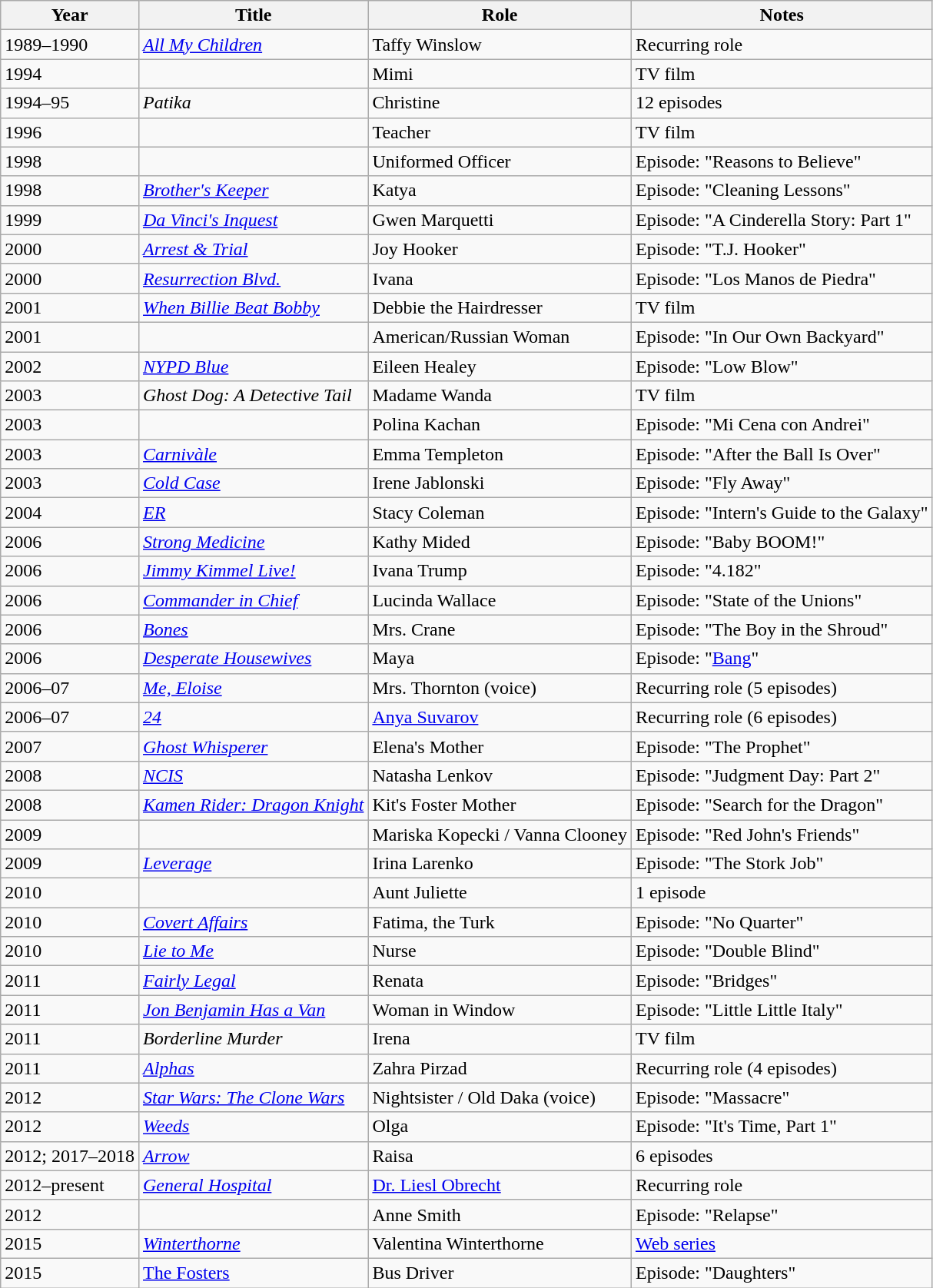<table class="wikitable sortable">
<tr>
<th>Year</th>
<th>Title</th>
<th>Role</th>
<th class="unsortable">Notes</th>
</tr>
<tr>
<td>1989–1990</td>
<td><em><a href='#'>All My Children</a></em></td>
<td>Taffy Winslow</td>
<td>Recurring role</td>
</tr>
<tr>
<td>1994</td>
<td><em></em></td>
<td>Mimi</td>
<td>TV film</td>
</tr>
<tr>
<td>1994–95</td>
<td><em>Patika</em></td>
<td>Christine</td>
<td>12 episodes</td>
</tr>
<tr>
<td>1996</td>
<td><em></em></td>
<td>Teacher</td>
<td>TV film</td>
</tr>
<tr>
<td>1998</td>
<td><em></em></td>
<td>Uniformed Officer</td>
<td>Episode: "Reasons to Believe"</td>
</tr>
<tr>
<td>1998</td>
<td><em><a href='#'>Brother's Keeper</a></em></td>
<td>Katya</td>
<td>Episode: "Cleaning Lessons"</td>
</tr>
<tr>
<td>1999</td>
<td><em><a href='#'>Da Vinci's Inquest</a></em></td>
<td>Gwen Marquetti</td>
<td>Episode: "A Cinderella Story: Part 1"</td>
</tr>
<tr>
<td>2000</td>
<td><em><a href='#'>Arrest & Trial</a></em></td>
<td>Joy Hooker</td>
<td>Episode: "T.J. Hooker"</td>
</tr>
<tr>
<td>2000</td>
<td><em><a href='#'>Resurrection Blvd.</a></em></td>
<td>Ivana</td>
<td>Episode: "Los Manos de Piedra"</td>
</tr>
<tr>
<td>2001</td>
<td><em><a href='#'>When Billie Beat Bobby</a></em></td>
<td>Debbie the Hairdresser</td>
<td>TV film</td>
</tr>
<tr>
<td>2001</td>
<td><em></em></td>
<td>American/Russian Woman</td>
<td>Episode: "In Our Own Backyard"</td>
</tr>
<tr>
<td>2002</td>
<td><em><a href='#'>NYPD Blue</a></em></td>
<td>Eileen Healey</td>
<td>Episode: "Low Blow"</td>
</tr>
<tr>
<td>2003</td>
<td><em>Ghost Dog: A Detective Tail</em></td>
<td>Madame Wanda</td>
<td>TV film</td>
</tr>
<tr>
<td>2003</td>
<td><em></em></td>
<td>Polina Kachan</td>
<td>Episode: "Mi Cena con Andrei"</td>
</tr>
<tr>
<td>2003</td>
<td><em><a href='#'>Carnivàle</a></em></td>
<td>Emma Templeton</td>
<td>Episode: "After the Ball Is Over"</td>
</tr>
<tr>
<td>2003</td>
<td><em><a href='#'>Cold Case</a></em></td>
<td>Irene Jablonski</td>
<td>Episode: "Fly Away"</td>
</tr>
<tr>
<td>2004</td>
<td><em><a href='#'>ER</a></em></td>
<td>Stacy Coleman</td>
<td>Episode: "Intern's Guide to the Galaxy"</td>
</tr>
<tr>
<td>2006</td>
<td><em><a href='#'>Strong Medicine</a></em></td>
<td>Kathy Mided</td>
<td>Episode: "Baby BOOM!"</td>
</tr>
<tr>
<td>2006</td>
<td><em><a href='#'>Jimmy Kimmel Live!</a></em></td>
<td>Ivana Trump</td>
<td>Episode: "4.182"</td>
</tr>
<tr>
<td>2006</td>
<td><em><a href='#'>Commander in Chief</a></em></td>
<td>Lucinda Wallace</td>
<td>Episode: "State of the Unions"</td>
</tr>
<tr>
<td>2006</td>
<td><em><a href='#'>Bones</a></em></td>
<td>Mrs. Crane</td>
<td>Episode: "The Boy in the Shroud"</td>
</tr>
<tr>
<td>2006</td>
<td><em><a href='#'>Desperate Housewives</a></em></td>
<td>Maya</td>
<td>Episode: "<a href='#'>Bang</a>"</td>
</tr>
<tr>
<td>2006–07</td>
<td><em><a href='#'>Me, Eloise</a></em></td>
<td>Mrs. Thornton (voice)</td>
<td>Recurring role (5 episodes)</td>
</tr>
<tr>
<td>2006–07</td>
<td><em><a href='#'>24</a></em></td>
<td><a href='#'>Anya Suvarov</a></td>
<td>Recurring role (6 episodes)</td>
</tr>
<tr>
<td>2007</td>
<td><em><a href='#'>Ghost Whisperer</a></em></td>
<td>Elena's Mother</td>
<td>Episode: "The Prophet"</td>
</tr>
<tr>
<td>2008</td>
<td><em><a href='#'>NCIS</a></em></td>
<td>Natasha Lenkov</td>
<td>Episode: "Judgment Day: Part 2"</td>
</tr>
<tr>
<td>2008</td>
<td><em><a href='#'>Kamen Rider: Dragon Knight</a></em></td>
<td>Kit's Foster Mother</td>
<td>Episode: "Search for the Dragon"</td>
</tr>
<tr>
<td>2009</td>
<td><em></em></td>
<td>Mariska Kopecki / Vanna Clooney</td>
<td>Episode: "Red John's Friends"</td>
</tr>
<tr>
<td>2009</td>
<td><em><a href='#'>Leverage</a></em></td>
<td>Irina Larenko</td>
<td>Episode: "The Stork Job"</td>
</tr>
<tr>
<td>2010</td>
<td><em></em></td>
<td>Aunt Juliette</td>
<td>1 episode</td>
</tr>
<tr>
<td>2010</td>
<td><em><a href='#'>Covert Affairs</a></em></td>
<td>Fatima, the Turk</td>
<td>Episode: "No Quarter"</td>
</tr>
<tr>
<td>2010</td>
<td><em><a href='#'>Lie to Me</a></em></td>
<td>Nurse</td>
<td>Episode: "Double Blind"</td>
</tr>
<tr>
<td>2011</td>
<td><em><a href='#'>Fairly Legal</a></em></td>
<td>Renata</td>
<td>Episode: "Bridges"</td>
</tr>
<tr>
<td>2011</td>
<td><em><a href='#'>Jon Benjamin Has a Van</a></em></td>
<td>Woman in Window</td>
<td>Episode: "Little Little Italy"</td>
</tr>
<tr>
<td>2011</td>
<td><em>Borderline Murder</em></td>
<td>Irena</td>
<td>TV film</td>
</tr>
<tr>
<td>2011</td>
<td><em><a href='#'>Alphas</a></em></td>
<td>Zahra Pirzad</td>
<td>Recurring role (4 episodes)</td>
</tr>
<tr>
<td>2012</td>
<td><em><a href='#'>Star Wars: The Clone Wars</a></em></td>
<td>Nightsister / Old Daka (voice)</td>
<td>Episode: "Massacre"</td>
</tr>
<tr>
<td>2012</td>
<td><em><a href='#'>Weeds</a></em></td>
<td>Olga</td>
<td>Episode: "It's Time, Part 1"</td>
</tr>
<tr>
<td>2012; 2017–2018</td>
<td><em><a href='#'>Arrow</a></em></td>
<td>Raisa</td>
<td>6 episodes</td>
</tr>
<tr>
<td>2012–present</td>
<td><em><a href='#'>General Hospital</a></em></td>
<td><a href='#'>Dr. Liesl Obrecht</a></td>
<td>Recurring role</td>
</tr>
<tr>
<td>2012</td>
<td><em></em></td>
<td>Anne Smith</td>
<td>Episode: "Relapse"</td>
</tr>
<tr>
<td>2015</td>
<td><em><a href='#'>Winterthorne</a></em></td>
<td>Valentina Winterthorne</td>
<td><a href='#'>Web series</a></td>
</tr>
<tr>
<td>2015</td>
<td><a href='#'>The Fosters</a></td>
<td>Bus Driver</td>
<td>Episode: "Daughters"</td>
</tr>
</table>
